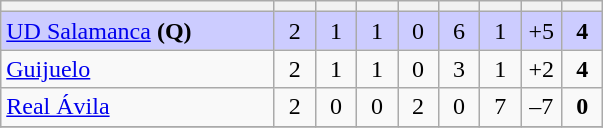<table class="wikitable" style="text-align: center;">
<tr>
<th width="175"></th>
<th width="20"></th>
<th width="20"></th>
<th width="20"></th>
<th width="20"></th>
<th width="20"></th>
<th width="20"></th>
<th width="20"></th>
<th width="20"></th>
</tr>
<tr bgcolor=#ccccff>
<td align=left><a href='#'>UD Salamanca</a> <strong>(Q)</strong></td>
<td>2</td>
<td>1</td>
<td>1</td>
<td>0</td>
<td>6</td>
<td>1</td>
<td>+5</td>
<td><strong>4</strong></td>
</tr>
<tr>
<td align=left><a href='#'>Guijuelo</a></td>
<td>2</td>
<td>1</td>
<td>1</td>
<td>0</td>
<td>3</td>
<td>1</td>
<td>+2</td>
<td><strong>4</strong></td>
</tr>
<tr>
<td align=left><a href='#'>Real Ávila</a></td>
<td>2</td>
<td>0</td>
<td>0</td>
<td>2</td>
<td>0</td>
<td>7</td>
<td>–7</td>
<td><strong>0</strong></td>
</tr>
<tr>
</tr>
</table>
